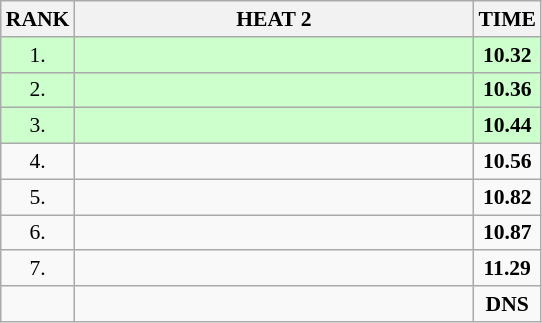<table class="wikitable" style="border-collapse: collapse; font-size: 90%;">
<tr>
<th>RANK</th>
<th align="left" style="width: 18em">HEAT 2</th>
<th>TIME</th>
</tr>
<tr style="background:#ccffcc;">
<td align="center">1.</td>
<td></td>
<td align="center"><strong>10.32</strong></td>
</tr>
<tr style="background:#ccffcc;">
<td align="center">2.</td>
<td></td>
<td align="center"><strong>10.36</strong></td>
</tr>
<tr style="background:#ccffcc;">
<td align="center">3.</td>
<td></td>
<td align="center"><strong>10.44</strong></td>
</tr>
<tr>
<td align="center">4.</td>
<td></td>
<td align="center"><strong>10.56</strong></td>
</tr>
<tr>
<td align="center">5.</td>
<td></td>
<td align="center"><strong>10.82</strong></td>
</tr>
<tr>
<td align="center">6.</td>
<td></td>
<td align="center"><strong>10.87</strong></td>
</tr>
<tr>
<td align="center">7.</td>
<td></td>
<td align="center"><strong>11.29</strong></td>
</tr>
<tr>
<td align="center"></td>
<td></td>
<td align="center"><strong>DNS</strong></td>
</tr>
</table>
